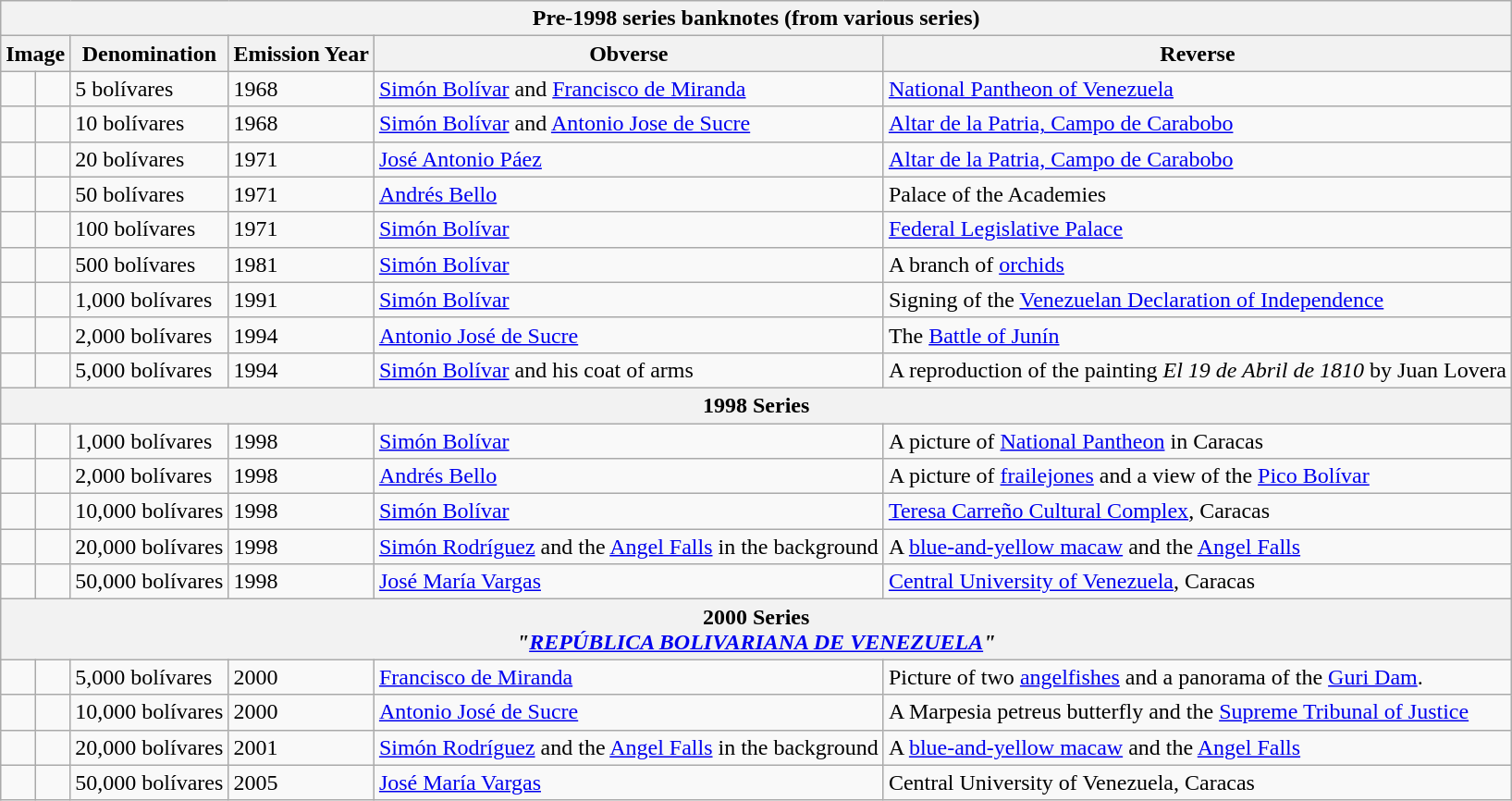<table class="wikitable">
<tr>
<th colspan="6">Pre-1998 series banknotes (from various series)</th>
</tr>
<tr>
<th colspan="2">Image</th>
<th>Denomination</th>
<th>Emission Year</th>
<th>Obverse</th>
<th>Reverse</th>
</tr>
<tr>
<td style="text-align:center;"></td>
<td style="text-align:center;"></td>
<td>5 bolívares</td>
<td>1968</td>
<td><a href='#'>Simón Bolívar</a> and <a href='#'>Francisco de Miranda</a></td>
<td><a href='#'>National Pantheon of Venezuela</a></td>
</tr>
<tr>
<td style="text-align:center;"></td>
<td style="text-align:center;"></td>
<td>10 bolívares</td>
<td>1968</td>
<td><a href='#'>Simón Bolívar</a> and <a href='#'>Antonio Jose de Sucre</a></td>
<td><a href='#'>Altar de la Patria, Campo de Carabobo</a></td>
</tr>
<tr>
<td style="text-align:center;"></td>
<td style="text-align:center;"></td>
<td>20 bolívares</td>
<td>1971</td>
<td><a href='#'>José Antonio Páez</a></td>
<td><a href='#'>Altar de la Patria, Campo de Carabobo</a></td>
</tr>
<tr>
<td style="text-align:center;"></td>
<td style="text-align:center;"></td>
<td>50 bolívares</td>
<td>1971</td>
<td><a href='#'>Andrés Bello</a></td>
<td>Palace of the Academies</td>
</tr>
<tr>
<td style="text-align:center;"></td>
<td style="text-align:center;"></td>
<td>100 bolívares</td>
<td>1971</td>
<td><a href='#'>Simón Bolívar</a></td>
<td><a href='#'>Federal Legislative Palace</a></td>
</tr>
<tr>
<td style="text-align:center;"></td>
<td style="text-align:center;"></td>
<td>500 bolívares</td>
<td>1981</td>
<td><a href='#'>Simón Bolívar</a></td>
<td>A branch of <a href='#'>orchids</a></td>
</tr>
<tr>
<td style="text-align:center;"></td>
<td style="text-align:center;"></td>
<td>1,000 bolívares</td>
<td>1991</td>
<td><a href='#'>Simón Bolívar</a></td>
<td>Signing of the <a href='#'>Venezuelan Declaration of Independence</a></td>
</tr>
<tr>
<td style="text-align:center;"></td>
<td style="text-align:center;"></td>
<td>2,000 bolívares</td>
<td>1994</td>
<td><a href='#'>Antonio José de Sucre</a></td>
<td>The <a href='#'>Battle of Junín</a></td>
</tr>
<tr>
<td style="text-align:center;"></td>
<td style="text-align:center;"></td>
<td>5,000 bolívares</td>
<td>1994</td>
<td><a href='#'>Simón Bolívar</a> and his coat of arms</td>
<td>A reproduction of the painting <em>El 19 de Abril de 1810</em> by Juan Lovera</td>
</tr>
<tr>
<th colspan="6">1998 Series</th>
</tr>
<tr>
<td></td>
<td></td>
<td>1,000 bolívares</td>
<td>1998</td>
<td><a href='#'>Simón Bolívar</a></td>
<td>A picture of <a href='#'>National Pantheon</a> in Caracas</td>
</tr>
<tr>
<td></td>
<td></td>
<td>2,000 bolívares</td>
<td>1998</td>
<td><a href='#'>Andrés Bello</a></td>
<td>A picture of <a href='#'>frailejones</a> and a view of the <a href='#'>Pico Bolívar</a></td>
</tr>
<tr>
<td></td>
<td></td>
<td>10,000 bolívares</td>
<td>1998</td>
<td><a href='#'>Simón Bolívar</a></td>
<td><a href='#'>Teresa Carreño Cultural Complex</a>, Caracas</td>
</tr>
<tr>
<td></td>
<td></td>
<td>20,000 bolívares</td>
<td>1998</td>
<td><a href='#'>Simón Rodríguez</a> and the <a href='#'>Angel Falls</a> in the background</td>
<td>A <a href='#'>blue-and-yellow macaw</a> and the <a href='#'>Angel Falls</a></td>
</tr>
<tr>
<td></td>
<td></td>
<td>50,000 bolívares</td>
<td>1998</td>
<td><a href='#'>José María Vargas</a></td>
<td><a href='#'>Central University of Venezuela</a>, Caracas</td>
</tr>
<tr>
<th colspan="6">2000 Series <br> <em>"<a href='#'>REPÚBLICA BOLIVARIANA DE VENEZUELA</a>"</em></th>
</tr>
<tr>
<td></td>
<td></td>
<td>5,000 bolívares</td>
<td>2000</td>
<td><a href='#'>Francisco de Miranda</a></td>
<td>Picture of two <a href='#'>angelfishes</a> and a panorama of the <a href='#'>Guri Dam</a>.</td>
</tr>
<tr>
<td></td>
<td></td>
<td>10,000 bolívares</td>
<td>2000</td>
<td><a href='#'>Antonio José de Sucre</a></td>
<td>A Marpesia petreus butterfly and the <a href='#'>Supreme Tribunal of Justice</a></td>
</tr>
<tr>
<td></td>
<td></td>
<td>20,000 bolívares</td>
<td>2001</td>
<td><a href='#'>Simón Rodríguez</a> and the <a href='#'>Angel Falls</a> in the background</td>
<td>A <a href='#'>blue-and-yellow macaw</a> and the <a href='#'>Angel Falls</a></td>
</tr>
<tr>
<td></td>
<td></td>
<td>50,000 bolívares</td>
<td>2005</td>
<td><a href='#'>José María Vargas</a></td>
<td>Central University of Venezuela, Caracas</td>
</tr>
</table>
